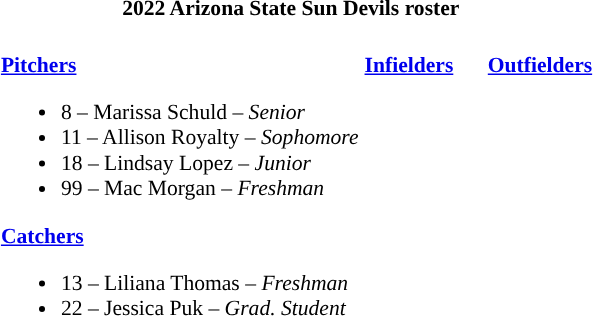<table class="toccolours" style="border-collapse; font-size:90%;">
<tr>
<th colspan=9>2022 Arizona State Sun Devils roster</th>
</tr>
<tr>
<td width="03"> </td>
<td valign="top"><br><strong><a href='#'>Pitchers</a></strong><ul><li>8 – Marissa Schuld – <em>Senior</em></li><li>11 – Allison Royalty – <em>Sophomore</em></li><li>18 – Lindsay Lopez – <em>Junior</em></li><li>99 – Mac Morgan – <em>Freshman</em></li></ul><strong><a href='#'>Catchers</a></strong><ul><li>13 – Liliana Thomas – <em>Freshman</em></li><li>22 – Jessica Puk – <em>Grad. Student</em></li></ul></td>
<td valign="top"><br><strong><a href='#'>Infielders</a></strong></td>
<td width="15"> </td>
<td valign="top"><br><strong><a href='#'>Outfielders</a></strong></td>
</tr>
</table>
